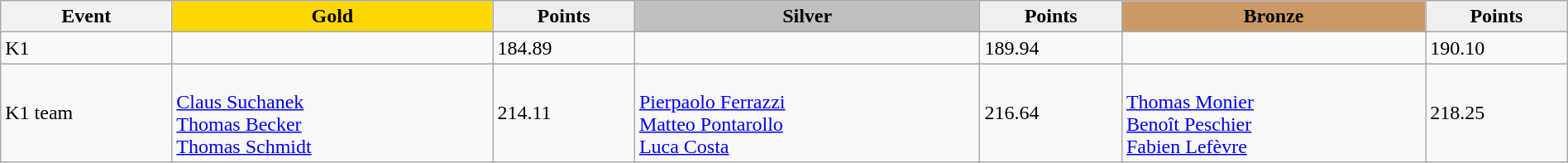<table class="wikitable" width=100%>
<tr>
<th>Event</th>
<td align=center bgcolor="gold"><strong>Gold</strong></td>
<td align=center bgcolor="EFEFEF"><strong>Points</strong></td>
<td align=center bgcolor="silver"><strong>Silver</strong></td>
<td align=center bgcolor="EFEFEF"><strong>Points</strong></td>
<td align=center bgcolor="CC9966"><strong>Bronze</strong></td>
<td align=center bgcolor="EFEFEF"><strong>Points</strong></td>
</tr>
<tr>
<td>K1</td>
<td></td>
<td>184.89</td>
<td></td>
<td>189.94</td>
<td></td>
<td>190.10</td>
</tr>
<tr>
<td>K1 team</td>
<td><br><a href='#'>Claus Suchanek</a><br><a href='#'>Thomas Becker</a><br><a href='#'>Thomas Schmidt</a></td>
<td>214.11</td>
<td><br><a href='#'>Pierpaolo Ferrazzi</a><br><a href='#'>Matteo Pontarollo</a><br><a href='#'>Luca Costa</a></td>
<td>216.64</td>
<td><br><a href='#'>Thomas Monier</a><br><a href='#'>Benoît Peschier</a><br><a href='#'>Fabien Lefèvre</a></td>
<td>218.25</td>
</tr>
</table>
